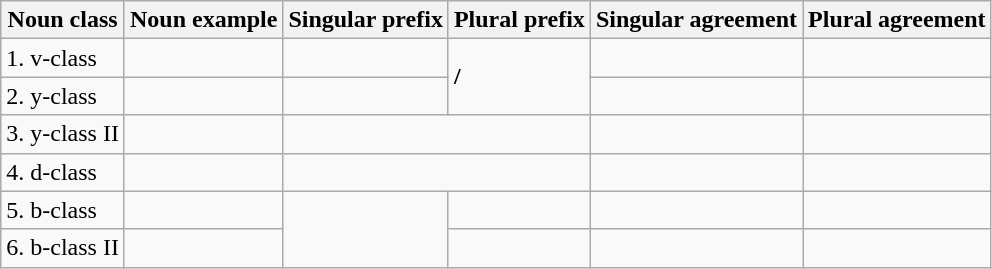<table class="wikitable">
<tr>
<th>Noun class</th>
<th>Noun example</th>
<th>Singular prefix</th>
<th>Plural prefix</th>
<th>Singular agreement</th>
<th>Plural agreement</th>
</tr>
<tr>
<td>1. v-class</td>
<td> </td>
<td></td>
<td rowspan="2"><strong>/</strong></td>
<td> </td>
<td> </td>
</tr>
<tr>
<td>2. y-class</td>
<td> </td>
<td></td>
<td> </td>
<td> </td>
</tr>
<tr>
<td>3. y-class II</td>
<td> </td>
<td colspan="2"></td>
<td> </td>
<td> </td>
</tr>
<tr>
<td>4. d-class</td>
<td> </td>
<td colspan="2"></td>
<td> </td>
<td> </td>
</tr>
<tr>
<td>5. b-class</td>
<td> </td>
<td rowspan="2"></td>
<td><strong></strong></td>
<td> </td>
<td> </td>
</tr>
<tr>
<td>6. b-class II</td>
<td> </td>
<td></td>
<td> </td>
<td> </td>
</tr>
</table>
